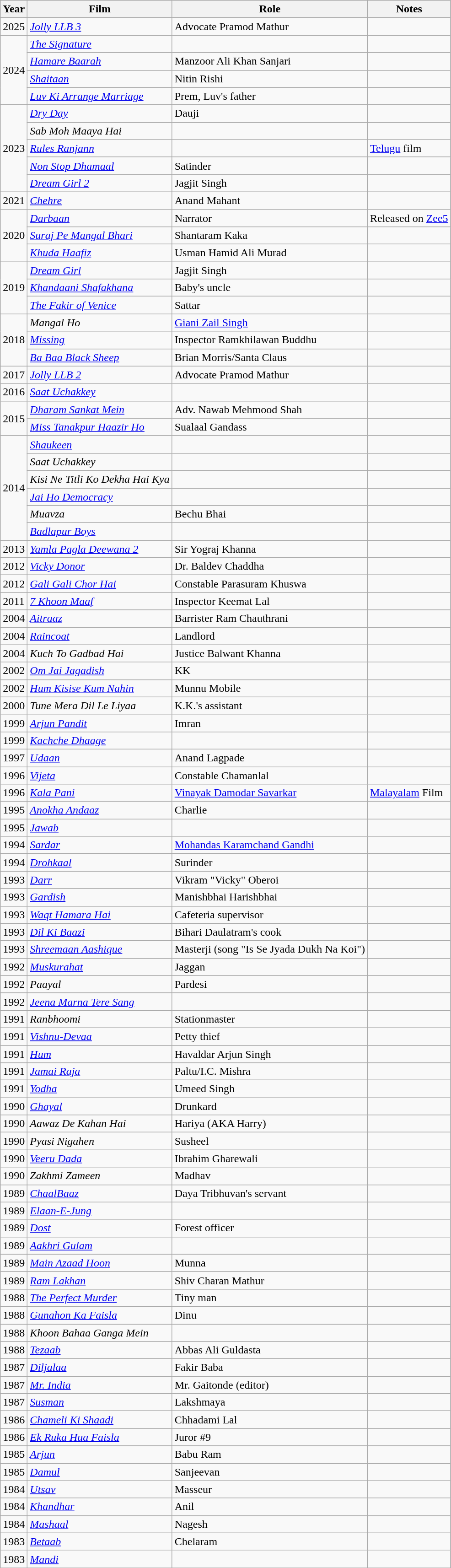<table class="wikitable sortable">
<tr>
<th>Year</th>
<th>Film</th>
<th>Role</th>
<th>Notes</th>
</tr>
<tr>
<td>2025</td>
<td><em><a href='#'>Jolly LLB 3</a></em></td>
<td>Advocate Pramod Mathur</td>
<td></td>
</tr>
<tr>
<td rowspan="4">2024</td>
<td><em><a href='#'>The Signature</a></em></td>
<td></td>
<td></td>
</tr>
<tr>
<td><em><a href='#'>Hamare Baarah</a></em></td>
<td>Manzoor Ali Khan Sanjari</td>
<td></td>
</tr>
<tr>
<td><em><a href='#'>Shaitaan</a></em></td>
<td>Nitin Rishi</td>
<td></td>
</tr>
<tr>
<td><em><a href='#'>Luv Ki Arrange Marriage</a></em></td>
<td>Prem, Luv's father</td>
<td></td>
</tr>
<tr>
<td rowspan="5">2023</td>
<td><em><a href='#'>Dry Day</a></em></td>
<td>Dauji</td>
<td></td>
</tr>
<tr>
<td><em>Sab Moh Maaya Hai</em></td>
<td></td>
<td></td>
</tr>
<tr>
<td><em><a href='#'>Rules Ranjann</a></em></td>
<td></td>
<td><a href='#'>Telugu</a> film</td>
</tr>
<tr>
<td><em><a href='#'>Non Stop Dhamaal</a></em></td>
<td>Satinder</td>
<td></td>
</tr>
<tr>
<td><em><a href='#'>Dream Girl 2</a></em></td>
<td>Jagjit Singh</td>
<td></td>
</tr>
<tr>
<td>2021</td>
<td><em><a href='#'>Chehre</a></em></td>
<td>Anand Mahant</td>
<td></td>
</tr>
<tr>
<td rowspan="3">2020</td>
<td><em><a href='#'>Darbaan</a></em></td>
<td>Narrator</td>
<td>Released on <a href='#'>Zee5</a></td>
</tr>
<tr>
<td><em><a href='#'>Suraj Pe Mangal Bhari</a></em></td>
<td>Shantaram Kaka</td>
<td></td>
</tr>
<tr>
<td><em><a href='#'>Khuda Haafiz</a></em></td>
<td>Usman Hamid Ali Murad</td>
<td></td>
</tr>
<tr>
<td rowspan="3">2019</td>
<td><em><a href='#'>Dream Girl</a></em></td>
<td>Jagjit Singh</td>
<td></td>
</tr>
<tr>
<td><em><a href='#'>Khandaani Shafakhana</a></em></td>
<td>Baby's uncle</td>
<td></td>
</tr>
<tr>
<td><em><a href='#'>The Fakir of Venice</a></em></td>
<td>Sattar</td>
<td></td>
</tr>
<tr>
<td rowspan="3">2018</td>
<td><em>Mangal Ho</em></td>
<td><a href='#'>Giani Zail Singh</a></td>
<td></td>
</tr>
<tr>
<td><em><a href='#'>Missing</a></em></td>
<td>Inspector Ramkhilawan Buddhu</td>
<td></td>
</tr>
<tr>
<td><em><a href='#'>Ba Baa Black Sheep</a></em></td>
<td>Brian Morris/Santa Claus</td>
<td></td>
</tr>
<tr>
<td>2017</td>
<td><em><a href='#'>Jolly LLB 2</a></em></td>
<td>Advocate Pramod Mathur</td>
<td></td>
</tr>
<tr>
<td>2016</td>
<td><em><a href='#'>Saat Uchakkey</a></em></td>
<td></td>
<td></td>
</tr>
<tr>
<td rowspan="2">2015</td>
<td><em><a href='#'>Dharam Sankat Mein</a></em></td>
<td>Adv. Nawab Mehmood Shah</td>
<td></td>
</tr>
<tr>
<td><em><a href='#'>Miss Tanakpur Haazir Ho</a></em></td>
<td>Sualaal Gandass</td>
<td></td>
</tr>
<tr>
<td rowspan="6">2014</td>
<td><em><a href='#'>Shaukeen</a></em></td>
<td></td>
<td></td>
</tr>
<tr>
<td><em>Saat Uchakkey </em></td>
<td></td>
<td></td>
</tr>
<tr>
<td><em>Kisi Ne Titli Ko Dekha Hai Kya</em></td>
<td></td>
<td></td>
</tr>
<tr>
<td><em><a href='#'>Jai Ho Democracy</a></em></td>
<td></td>
<td></td>
</tr>
<tr>
<td><em>Muavza</em></td>
<td>Bechu Bhai</td>
<td></td>
</tr>
<tr>
<td><em><a href='#'>Badlapur Boys</a></em></td>
<td></td>
<td></td>
</tr>
<tr>
<td>2013</td>
<td><em><a href='#'>Yamla Pagla Deewana 2</a></em></td>
<td>Sir Yograj Khanna</td>
<td></td>
</tr>
<tr>
<td>2012</td>
<td><em><a href='#'>Vicky Donor</a></em></td>
<td>Dr. Baldev Chaddha</td>
<td></td>
</tr>
<tr>
<td>2012</td>
<td><em><a href='#'>Gali Gali Chor Hai</a></em></td>
<td>Constable Parasuram Khuswa</td>
<td></td>
</tr>
<tr>
<td>2011</td>
<td><em><a href='#'>7 Khoon Maaf</a></em></td>
<td>Inspector Keemat Lal</td>
<td></td>
</tr>
<tr>
<td>2004</td>
<td><em><a href='#'>Aitraaz</a></em></td>
<td>Barrister Ram Chauthrani</td>
<td></td>
</tr>
<tr>
<td>2004</td>
<td><em><a href='#'>Raincoat</a></em></td>
<td>Landlord</td>
<td></td>
</tr>
<tr>
<td>2004</td>
<td><em>Kuch To Gadbad Hai</em></td>
<td>Justice Balwant Khanna</td>
<td></td>
</tr>
<tr>
<td>2002</td>
<td><em><a href='#'>Om Jai Jagadish</a></em></td>
<td>KK</td>
<td></td>
</tr>
<tr>
<td>2002</td>
<td><em><a href='#'>Hum Kisise Kum Nahin</a></em></td>
<td>Munnu Mobile</td>
<td></td>
</tr>
<tr>
<td>2000</td>
<td><em>Tune Mera Dil Le Liyaa</em></td>
<td>K.K.'s assistant</td>
<td></td>
</tr>
<tr>
<td>1999</td>
<td><em><a href='#'>Arjun Pandit</a></em></td>
<td>Imran</td>
<td></td>
</tr>
<tr>
<td>1999</td>
<td><em><a href='#'>Kachche Dhaage</a></em></td>
<td></td>
<td></td>
</tr>
<tr>
<td>1997</td>
<td><em><a href='#'>Udaan</a></em></td>
<td>Anand Lagpade</td>
<td></td>
</tr>
<tr>
<td>1996</td>
<td><em><a href='#'>Vijeta</a></em></td>
<td>Constable Chamanlal</td>
<td></td>
</tr>
<tr>
<td>1996</td>
<td><em><a href='#'>Kala Pani</a></em></td>
<td><a href='#'>Vinayak Damodar Savarkar</a></td>
<td><a href='#'>Malayalam</a> Film</td>
</tr>
<tr>
<td>1995</td>
<td><em><a href='#'>Anokha Andaaz</a></em></td>
<td>Charlie</td>
<td></td>
</tr>
<tr>
<td>1995</td>
<td><em><a href='#'>Jawab</a></em></td>
<td></td>
<td></td>
</tr>
<tr>
<td>1994</td>
<td><em><a href='#'>Sardar</a></em></td>
<td><a href='#'>Mohandas Karamchand Gandhi</a></td>
<td></td>
</tr>
<tr>
<td>1994</td>
<td><em><a href='#'>Drohkaal</a></em></td>
<td>Surinder</td>
<td></td>
</tr>
<tr>
<td>1993</td>
<td><em><a href='#'>Darr</a></em></td>
<td>Vikram "Vicky" Oberoi</td>
<td></td>
</tr>
<tr>
<td>1993</td>
<td><em><a href='#'>Gardish</a></em></td>
<td>Manishbhai Harishbhai</td>
<td></td>
</tr>
<tr>
<td>1993</td>
<td><em><a href='#'>Waqt Hamara Hai</a></em></td>
<td>Cafeteria supervisor</td>
<td></td>
</tr>
<tr>
<td>1993</td>
<td><em><a href='#'>Dil Ki Baazi</a></em></td>
<td>Bihari Daulatram's cook</td>
<td></td>
</tr>
<tr>
<td>1993</td>
<td><em><a href='#'>Shreemaan Aashique</a></em></td>
<td>Masterji (song "Is Se Jyada Dukh Na Koi")</td>
<td></td>
</tr>
<tr>
<td>1992</td>
<td><em><a href='#'>Muskurahat</a></em></td>
<td>Jaggan</td>
<td></td>
</tr>
<tr>
<td>1992</td>
<td><em>Paayal</em></td>
<td>Pardesi</td>
<td></td>
</tr>
<tr>
<td>1992</td>
<td><em><a href='#'>Jeena Marna Tere Sang</a></em></td>
<td></td>
<td></td>
</tr>
<tr>
<td>1991</td>
<td><em>Ranbhoomi</em></td>
<td>Stationmaster</td>
<td></td>
</tr>
<tr>
<td>1991</td>
<td><em><a href='#'>Vishnu-Devaa</a></em></td>
<td>Petty thief</td>
<td></td>
</tr>
<tr>
<td>1991</td>
<td><em><a href='#'>Hum</a></em></td>
<td>Havaldar Arjun Singh</td>
<td></td>
</tr>
<tr>
<td>1991</td>
<td><em><a href='#'>Jamai Raja</a></em></td>
<td>Paltu/I.C. Mishra</td>
<td></td>
</tr>
<tr>
<td>1991</td>
<td><em><a href='#'>Yodha</a></em></td>
<td>Umeed Singh</td>
<td></td>
</tr>
<tr>
<td>1990</td>
<td><em><a href='#'>Ghayal</a></em></td>
<td>Drunkard</td>
<td></td>
</tr>
<tr>
<td>1990</td>
<td><em>Aawaz De Kahan Hai</em></td>
<td>Hariya (AKA Harry)</td>
<td></td>
</tr>
<tr>
<td>1990</td>
<td><em>Pyasi Nigahen</em></td>
<td>Susheel</td>
<td></td>
</tr>
<tr>
<td>1990</td>
<td><em><a href='#'>Veeru Dada</a></em></td>
<td>Ibrahim Gharewali</td>
<td></td>
</tr>
<tr>
<td>1990</td>
<td><em>Zakhmi Zameen</em></td>
<td>Madhav</td>
<td></td>
</tr>
<tr>
<td>1989</td>
<td><em><a href='#'>ChaalBaaz</a></em></td>
<td>Daya Tribhuvan's servant</td>
<td></td>
</tr>
<tr>
<td>1989</td>
<td><em><a href='#'>Elaan-E-Jung</a></em></td>
<td></td>
<td></td>
</tr>
<tr>
<td>1989</td>
<td><em><a href='#'>Dost</a></em></td>
<td>Forest officer</td>
<td></td>
</tr>
<tr>
<td>1989</td>
<td><em><a href='#'>Aakhri Gulam</a></em></td>
<td></td>
<td></td>
</tr>
<tr>
<td>1989</td>
<td><em><a href='#'>Main Azaad Hoon</a></em></td>
<td>Munna</td>
<td></td>
</tr>
<tr>
<td>1989</td>
<td><em><a href='#'>Ram Lakhan</a></em></td>
<td>Shiv Charan Mathur</td>
<td></td>
</tr>
<tr>
<td>1988</td>
<td><em><a href='#'>The Perfect Murder</a></em></td>
<td>Tiny man</td>
<td></td>
</tr>
<tr>
<td>1988</td>
<td><em><a href='#'>Gunahon Ka Faisla</a></em></td>
<td>Dinu</td>
<td></td>
</tr>
<tr>
<td>1988</td>
<td><em>Khoon Bahaa Ganga Mein</em></td>
<td></td>
<td></td>
</tr>
<tr>
<td>1988</td>
<td><em><a href='#'>Tezaab</a></em></td>
<td>Abbas Ali Guldasta</td>
<td></td>
</tr>
<tr>
<td>1987</td>
<td><em><a href='#'>Diljalaa</a></em></td>
<td>Fakir Baba</td>
<td></td>
</tr>
<tr>
<td>1987</td>
<td><em><a href='#'>Mr. India</a></em></td>
<td>Mr. Gaitonde (editor)</td>
<td></td>
</tr>
<tr>
<td>1987</td>
<td><em><a href='#'>Susman</a></em></td>
<td>Lakshmaya</td>
<td></td>
</tr>
<tr>
<td>1986</td>
<td><em><a href='#'>Chameli Ki Shaadi</a></em></td>
<td>Chhadami Lal</td>
<td></td>
</tr>
<tr>
<td>1986</td>
<td><em><a href='#'>Ek Ruka Hua Faisla</a></em></td>
<td>Juror #9</td>
<td></td>
</tr>
<tr>
<td>1985</td>
<td><em><a href='#'>Arjun</a></em></td>
<td>Babu Ram</td>
<td></td>
</tr>
<tr>
<td>1985</td>
<td><em><a href='#'>Damul</a></em></td>
<td>Sanjeevan</td>
<td></td>
</tr>
<tr>
<td>1984</td>
<td><em><a href='#'>Utsav</a></em></td>
<td>Masseur</td>
<td></td>
</tr>
<tr>
<td>1984</td>
<td><em><a href='#'>Khandhar</a></em></td>
<td>Anil</td>
<td></td>
</tr>
<tr>
<td>1984</td>
<td><em><a href='#'>Mashaal</a></em></td>
<td>Nagesh</td>
<td></td>
</tr>
<tr>
<td>1983</td>
<td><em><a href='#'>Betaab</a></em></td>
<td>Chelaram</td>
<td></td>
</tr>
<tr>
<td>1983</td>
<td><em><a href='#'>Mandi</a></em></td>
<td></td>
<td></td>
</tr>
<tr>
</tr>
</table>
